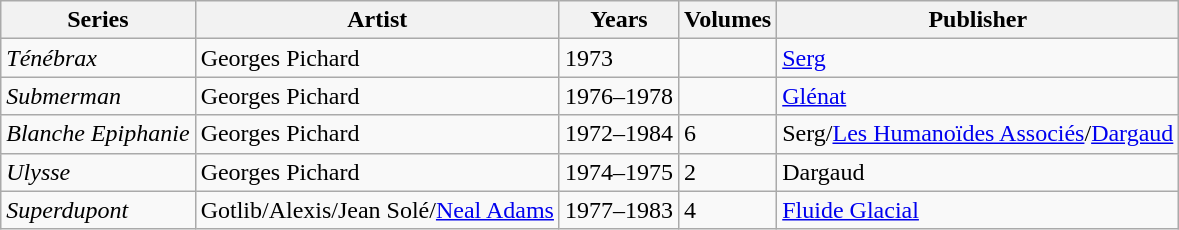<table class="wikitable">
<tr>
<th>Series</th>
<th>Artist</th>
<th>Years</th>
<th>Volumes</th>
<th>Publisher</th>
</tr>
<tr>
<td><em>Ténébrax</em></td>
<td>Georges Pichard</td>
<td>1973</td>
<td></td>
<td><a href='#'>Serg</a></td>
</tr>
<tr>
<td><em>Submerman</em></td>
<td>Georges Pichard</td>
<td>1976–1978</td>
<td></td>
<td><a href='#'>Glénat</a></td>
</tr>
<tr>
<td><em>Blanche Epiphanie</em></td>
<td>Georges Pichard</td>
<td>1972–1984</td>
<td>6</td>
<td>Serg/<a href='#'>Les Humanoïdes Associés</a>/<a href='#'>Dargaud</a></td>
</tr>
<tr>
<td><em>Ulysse</em></td>
<td>Georges Pichard</td>
<td>1974–1975</td>
<td>2</td>
<td>Dargaud</td>
</tr>
<tr>
<td><em>Superdupont</em></td>
<td>Gotlib/Alexis/Jean Solé/<a href='#'>Neal Adams</a></td>
<td>1977–1983</td>
<td>4</td>
<td><a href='#'>Fluide Glacial</a></td>
</tr>
</table>
